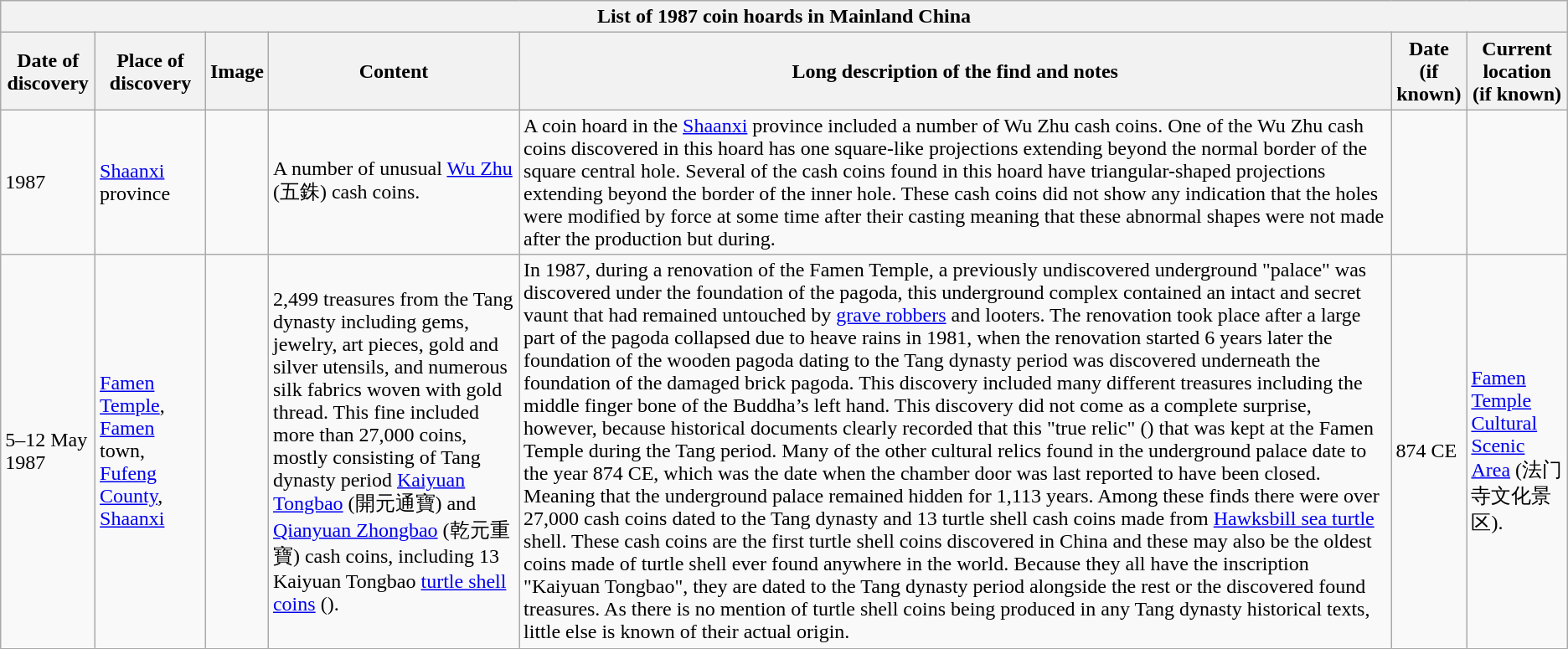<table class="wikitable" style="font-size: 100%">
<tr>
<th colspan=7>List of 1987 coin hoards in Mainland China</th>
</tr>
<tr>
<th>Date of discovery</th>
<th>Place of discovery</th>
<th>Image</th>
<th>Content</th>
<th>Long description of the find and notes</th>
<th>Date<br>(if known)</th>
<th>Current location<br>(if known)</th>
</tr>
<tr>
<td>1987</td>
<td><a href='#'>Shaanxi</a> province</td>
<td></td>
<td>A number of unusual <a href='#'>Wu Zhu</a> (五銖) cash coins.</td>
<td>A coin hoard in the <a href='#'>Shaanxi</a> province included a number of Wu Zhu cash coins. One of the Wu Zhu cash coins discovered in this hoard has one square-like projections extending beyond the normal border of the square central hole. Several of the cash coins found in this hoard have triangular-shaped projections extending beyond the border of the inner hole. These cash coins did not show any indication that the holes were modified by force at some time after their casting meaning that these abnormal shapes were not made after the production but during.</td>
<td></td>
<td></td>
</tr>
<tr>
<td>5–12 May 1987</td>
<td><a href='#'>Famen Temple</a>, <a href='#'>Famen</a> town, <a href='#'>Fufeng County</a>, <a href='#'>Shaanxi</a></td>
<td></td>
<td>2,499 treasures from the Tang dynasty including gems, jewelry, art pieces, gold and silver utensils, and numerous silk fabrics woven with gold thread. This fine included more than 27,000 coins, mostly consisting of Tang dynasty period <a href='#'>Kaiyuan Tongbao</a> (開元通寶) and <a href='#'>Qianyuan Zhongbao</a> (乾元重寶) cash coins, including 13 Kaiyuan Tongbao <a href='#'>turtle shell coins</a> ().</td>
<td>In 1987, during a renovation of the Famen Temple, a previously undiscovered underground "palace" was discovered under the foundation of the pagoda, this underground complex contained an intact and secret vaunt that had remained untouched by <a href='#'>grave robbers</a> and looters. The renovation took place after a large part of the pagoda collapsed due to heave rains in 1981, when the renovation started 6 years later the foundation of the wooden pagoda dating to the Tang dynasty period was discovered underneath the foundation of the damaged brick pagoda. This discovery included many different treasures including the middle finger bone of the Buddha’s left hand. This discovery did not come as a complete surprise, however, because historical documents clearly recorded that this "true relic" () that was kept at the Famen Temple during the Tang period. Many of the other cultural relics found in the underground palace date to the year 874 CE, which was the date when the chamber door was last reported to have been closed. Meaning that the underground palace remained hidden for 1,113 years. Among these finds there were over 27,000 cash coins dated to the Tang dynasty and 13 turtle shell cash coins made from <a href='#'>Hawksbill sea turtle</a> shell. These cash coins are the first turtle shell coins discovered in China and these may also be the oldest coins made of turtle shell ever found anywhere in the world. Because they all have the inscription "Kaiyuan Tongbao", they are dated to the Tang dynasty period alongside the rest or the discovered found treasures. As there is no mention of turtle shell coins being produced in any Tang dynasty historical texts, little else is known of their actual origin.</td>
<td>874 CE</td>
<td><a href='#'>Famen Temple Cultural Scenic Area</a> (法门寺文化景区).</td>
</tr>
</table>
